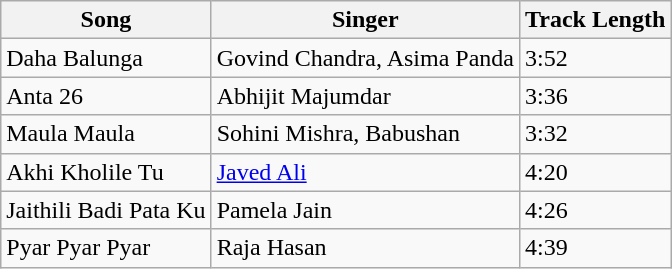<table class="wikitable">
<tr>
<th>Song</th>
<th>Singer</th>
<th>Track Length</th>
</tr>
<tr>
<td>Daha Balunga</td>
<td>Govind Chandra, Asima Panda</td>
<td>3:52</td>
</tr>
<tr>
<td>Anta 26</td>
<td>Abhijit Majumdar</td>
<td>3:36</td>
</tr>
<tr>
<td>Maula Maula</td>
<td>Sohini Mishra, Babushan</td>
<td>3:32</td>
</tr>
<tr>
<td>Akhi Kholile Tu</td>
<td><a href='#'>Javed Ali</a></td>
<td>4:20</td>
</tr>
<tr>
<td>Jaithili Badi Pata Ku</td>
<td>Pamela Jain</td>
<td>4:26</td>
</tr>
<tr>
<td>Pyar Pyar Pyar</td>
<td>Raja Hasan</td>
<td>4:39</td>
</tr>
</table>
